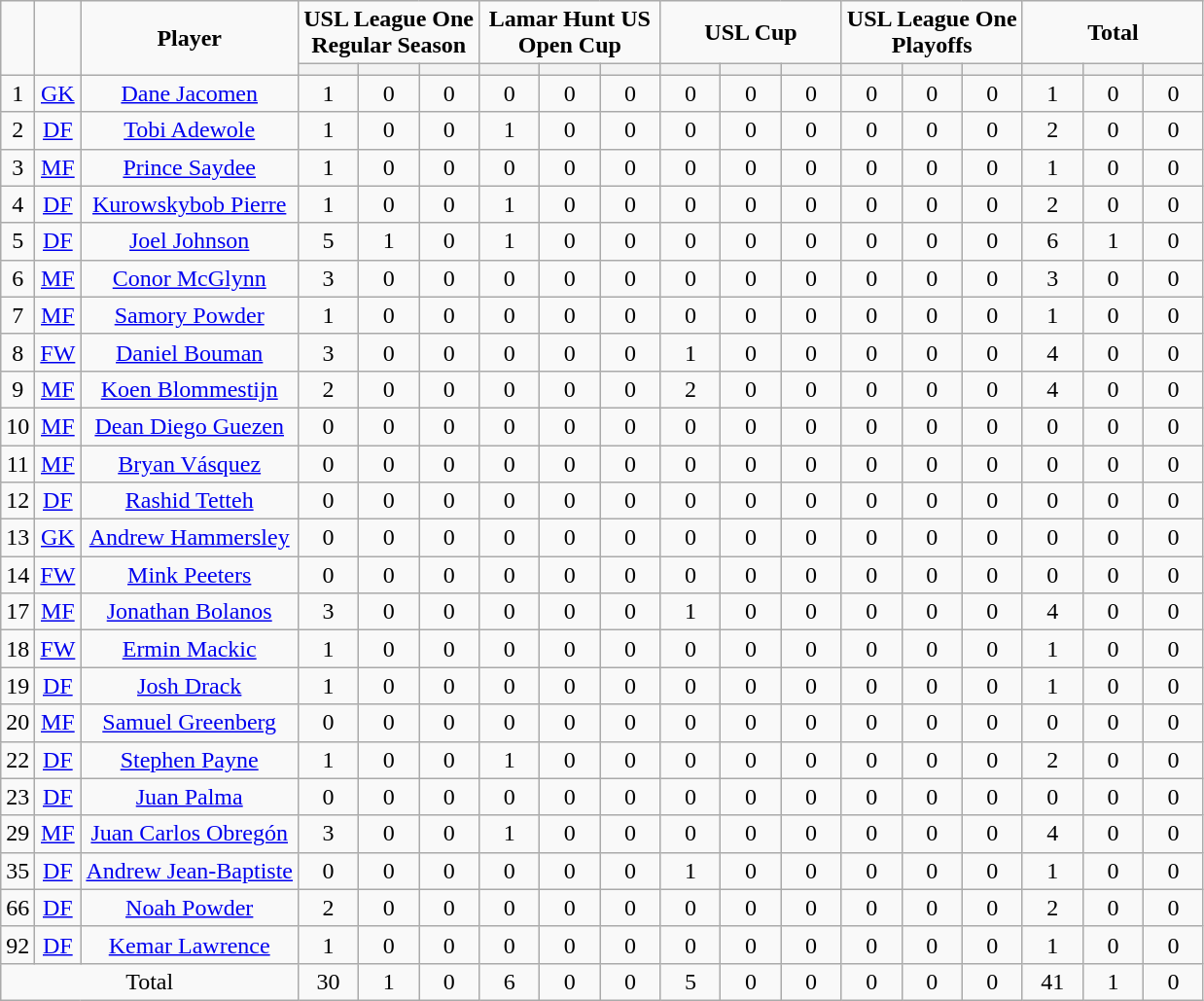<table class="wikitable" style="text-align:center;">
<tr>
<td rowspan="2" !width=15><strong></strong></td>
<td rowspan="2" !width=15><strong></strong></td>
<td rowspan="2" !width=120><strong>Player</strong></td>
<td colspan="3"><strong>USL League One Regular Season</strong></td>
<td colspan="3"><strong>Lamar Hunt US Open Cup</strong></td>
<td colspan="3"><strong>USL Cup</strong></td>
<td colspan="3"><strong>USL League One Playoffs</strong></td>
<td colspan="3"><strong>Total</strong></td>
</tr>
<tr>
<th width=34; background:#fe9;></th>
<th width=34; background:#fe9;></th>
<th width=34; background:#ff8888;></th>
<th width=34; background:#fe9;></th>
<th width=34; background:#fe9;></th>
<th width=34; background:#ff8888;></th>
<th width=34; background:#fe9;></th>
<th width=34; background:#fe9;></th>
<th width=34; background:#ff8888;></th>
<th width=34; background:#fe9;></th>
<th width=34; background:#fe9;></th>
<th width=34; background:#ff8888;></th>
<th width=34; background:#fe9;></th>
<th width=34; background:#fe9;></th>
<th width=34; background:#ff8888;></th>
</tr>
<tr>
<td>1</td>
<td><a href='#'>GK</a></td>
<td> <a href='#'>Dane Jacomen</a></td>
<td>1</td>
<td>0</td>
<td>0</td>
<td>0</td>
<td>0</td>
<td>0</td>
<td>0</td>
<td>0</td>
<td>0</td>
<td>0</td>
<td>0</td>
<td 0>0</td>
<td>1</td>
<td>0</td>
<td 0>0</td>
</tr>
<tr>
<td>2</td>
<td><a href='#'>DF</a></td>
<td> <a href='#'>Tobi Adewole</a></td>
<td>1</td>
<td>0</td>
<td>0</td>
<td>1</td>
<td>0</td>
<td>0</td>
<td>0</td>
<td>0</td>
<td>0</td>
<td>0</td>
<td>0</td>
<td 0>0</td>
<td>2</td>
<td>0</td>
<td 0>0</td>
</tr>
<tr>
<td>3</td>
<td><a href='#'>MF</a></td>
<td> <a href='#'>Prince Saydee</a></td>
<td>1</td>
<td>0</td>
<td>0</td>
<td>0</td>
<td>0</td>
<td>0</td>
<td>0</td>
<td>0</td>
<td>0</td>
<td>0</td>
<td>0</td>
<td 0>0</td>
<td>1</td>
<td>0</td>
<td 0>0</td>
</tr>
<tr>
<td>4</td>
<td><a href='#'>DF</a></td>
<td> <a href='#'>Kurowskybob Pierre</a></td>
<td>1</td>
<td>0</td>
<td>0</td>
<td>1</td>
<td>0</td>
<td>0</td>
<td>0</td>
<td>0</td>
<td>0</td>
<td>0</td>
<td>0</td>
<td 0>0</td>
<td>2</td>
<td>0</td>
<td 0>0</td>
</tr>
<tr>
<td>5</td>
<td><a href='#'>DF</a></td>
<td> <a href='#'>Joel Johnson</a></td>
<td>5</td>
<td>1</td>
<td>0</td>
<td>1</td>
<td>0</td>
<td>0</td>
<td>0</td>
<td>0</td>
<td>0</td>
<td>0</td>
<td>0</td>
<td 0>0</td>
<td>6</td>
<td>1</td>
<td 0>0</td>
</tr>
<tr>
<td>6</td>
<td><a href='#'>MF</a></td>
<td> <a href='#'>Conor McGlynn</a></td>
<td>3</td>
<td>0</td>
<td>0</td>
<td>0</td>
<td>0</td>
<td>0</td>
<td>0</td>
<td>0</td>
<td>0</td>
<td>0</td>
<td>0</td>
<td 0>0</td>
<td>3</td>
<td>0</td>
<td 0>0</td>
</tr>
<tr>
<td>7</td>
<td><a href='#'>MF</a></td>
<td> <a href='#'>Samory Powder</a></td>
<td>1</td>
<td>0</td>
<td>0</td>
<td>0</td>
<td>0</td>
<td>0</td>
<td>0</td>
<td>0</td>
<td>0</td>
<td>0</td>
<td>0</td>
<td 0>0</td>
<td>1</td>
<td>0</td>
<td 0>0</td>
</tr>
<tr>
<td>8</td>
<td><a href='#'>FW</a></td>
<td> <a href='#'>Daniel Bouman</a></td>
<td>3</td>
<td>0</td>
<td>0</td>
<td>0</td>
<td>0</td>
<td>0</td>
<td>1</td>
<td>0</td>
<td>0</td>
<td>0</td>
<td>0</td>
<td 0>0</td>
<td>4</td>
<td>0</td>
<td 0>0</td>
</tr>
<tr>
<td>9</td>
<td><a href='#'>MF</a></td>
<td> <a href='#'>Koen Blommestijn</a></td>
<td>2</td>
<td>0</td>
<td>0</td>
<td>0</td>
<td>0</td>
<td>0</td>
<td>2</td>
<td>0</td>
<td>0</td>
<td>0</td>
<td>0</td>
<td 0>0</td>
<td>4</td>
<td>0</td>
<td 0>0</td>
</tr>
<tr>
<td>10</td>
<td><a href='#'>MF</a></td>
<td> <a href='#'>Dean Diego Guezen</a></td>
<td>0</td>
<td>0</td>
<td>0</td>
<td>0</td>
<td>0</td>
<td>0</td>
<td>0</td>
<td>0</td>
<td>0</td>
<td>0</td>
<td>0</td>
<td 0>0</td>
<td>0</td>
<td>0</td>
<td 0>0</td>
</tr>
<tr>
<td>11</td>
<td><a href='#'>MF</a></td>
<td> <a href='#'> Bryan Vásquez</a></td>
<td>0</td>
<td>0</td>
<td>0</td>
<td>0</td>
<td>0</td>
<td>0</td>
<td>0</td>
<td>0</td>
<td>0</td>
<td>0</td>
<td>0</td>
<td 0>0</td>
<td>0</td>
<td>0</td>
<td 0>0</td>
</tr>
<tr>
<td>12</td>
<td><a href='#'>DF</a></td>
<td> <a href='#'>Rashid Tetteh</a></td>
<td>0</td>
<td>0</td>
<td>0</td>
<td>0</td>
<td>0</td>
<td>0</td>
<td>0</td>
<td>0</td>
<td>0</td>
<td>0</td>
<td>0</td>
<td 0>0</td>
<td>0</td>
<td>0</td>
<td 0>0</td>
</tr>
<tr>
<td>13</td>
<td><a href='#'>GK</a></td>
<td> <a href='#'>Andrew Hammersley</a></td>
<td>0</td>
<td>0</td>
<td>0</td>
<td>0</td>
<td>0</td>
<td>0</td>
<td>0</td>
<td>0</td>
<td>0</td>
<td>0</td>
<td>0</td>
<td 0>0</td>
<td>0</td>
<td>0</td>
<td 0>0</td>
</tr>
<tr>
<td>14</td>
<td><a href='#'>FW</a></td>
<td> <a href='#'>Mink Peeters</a></td>
<td>0</td>
<td>0</td>
<td>0</td>
<td>0</td>
<td>0</td>
<td>0</td>
<td>0</td>
<td>0</td>
<td>0</td>
<td>0</td>
<td>0</td>
<td 0>0</td>
<td>0</td>
<td>0</td>
<td 0>0</td>
</tr>
<tr>
<td>17</td>
<td><a href='#'>MF</a></td>
<td> <a href='#'>Jonathan Bolanos</a></td>
<td>3</td>
<td>0</td>
<td>0</td>
<td>0</td>
<td>0</td>
<td>0</td>
<td>1</td>
<td>0</td>
<td>0</td>
<td>0</td>
<td>0</td>
<td 0>0</td>
<td>4</td>
<td>0</td>
<td 0>0</td>
</tr>
<tr>
<td>18</td>
<td><a href='#'>FW</a></td>
<td> <a href='#'>Ermin Mackic</a></td>
<td>1</td>
<td>0</td>
<td>0</td>
<td>0</td>
<td>0</td>
<td>0</td>
<td>0</td>
<td>0</td>
<td>0</td>
<td>0</td>
<td>0</td>
<td 0>0</td>
<td>1</td>
<td>0</td>
<td 0>0</td>
</tr>
<tr>
<td>19</td>
<td><a href='#'>DF</a></td>
<td> <a href='#'>Josh Drack</a></td>
<td>1</td>
<td>0</td>
<td>0</td>
<td>0</td>
<td>0</td>
<td>0</td>
<td>0</td>
<td>0</td>
<td>0</td>
<td>0</td>
<td>0</td>
<td 0>0</td>
<td>1</td>
<td>0</td>
<td 0>0</td>
</tr>
<tr>
<td>20</td>
<td><a href='#'>MF</a></td>
<td> <a href='#'>Samuel Greenberg</a></td>
<td>0</td>
<td>0</td>
<td>0</td>
<td>0</td>
<td>0</td>
<td>0</td>
<td>0</td>
<td>0</td>
<td>0</td>
<td>0</td>
<td>0</td>
<td 0>0</td>
<td>0</td>
<td>0</td>
<td 0>0</td>
</tr>
<tr>
<td>22</td>
<td><a href='#'>DF</a></td>
<td> <a href='#'>Stephen Payne</a></td>
<td>1</td>
<td>0</td>
<td>0</td>
<td>1</td>
<td>0</td>
<td>0</td>
<td>0</td>
<td>0</td>
<td>0</td>
<td>0</td>
<td>0</td>
<td 0>0</td>
<td>2</td>
<td>0</td>
<td 0>0</td>
</tr>
<tr>
<td>23</td>
<td><a href='#'>DF</a></td>
<td> <a href='#'>Juan Palma</a></td>
<td>0</td>
<td>0</td>
<td>0</td>
<td>0</td>
<td>0</td>
<td>0</td>
<td>0</td>
<td>0</td>
<td>0</td>
<td>0</td>
<td>0</td>
<td 0>0</td>
<td>0</td>
<td>0</td>
<td 0>0</td>
</tr>
<tr>
<td>29</td>
<td><a href='#'>MF</a></td>
<td> <a href='#'>Juan Carlos Obregón</a></td>
<td>3</td>
<td>0</td>
<td>0</td>
<td>1</td>
<td>0</td>
<td>0</td>
<td>0</td>
<td>0</td>
<td>0</td>
<td>0</td>
<td>0</td>
<td 0>0</td>
<td>4</td>
<td>0</td>
<td 0>0</td>
</tr>
<tr>
<td>35</td>
<td><a href='#'>DF</a></td>
<td> <a href='#'>Andrew Jean-Baptiste</a></td>
<td>0</td>
<td>0</td>
<td>0</td>
<td>0</td>
<td>0</td>
<td>0</td>
<td>1</td>
<td>0</td>
<td>0</td>
<td>0</td>
<td>0</td>
<td 0>0</td>
<td>1</td>
<td>0</td>
<td 0>0</td>
</tr>
<tr>
<td>66</td>
<td><a href='#'>DF</a></td>
<td> <a href='#'>Noah Powder</a></td>
<td>2</td>
<td>0</td>
<td>0</td>
<td>0</td>
<td>0</td>
<td>0</td>
<td>0</td>
<td>0</td>
<td>0</td>
<td>0</td>
<td>0</td>
<td 0>0</td>
<td>2</td>
<td>0</td>
<td 0>0</td>
</tr>
<tr>
<td>92</td>
<td><a href='#'>DF</a></td>
<td> <a href='#'>Kemar Lawrence</a></td>
<td>1</td>
<td>0</td>
<td>0</td>
<td>0</td>
<td>0</td>
<td>0</td>
<td>0</td>
<td>0</td>
<td>0</td>
<td>0</td>
<td>0</td>
<td 0>0</td>
<td>1</td>
<td>0</td>
<td 0>0</td>
</tr>
<tr>
<td colspan="3">Total</td>
<td>30</td>
<td>1</td>
<td>0</td>
<td>6</td>
<td>0</td>
<td>0</td>
<td>5</td>
<td>0</td>
<td>0</td>
<td>0</td>
<td>0</td>
<td 0>0</td>
<td>41</td>
<td>1</td>
<td 0>0</td>
</tr>
</table>
